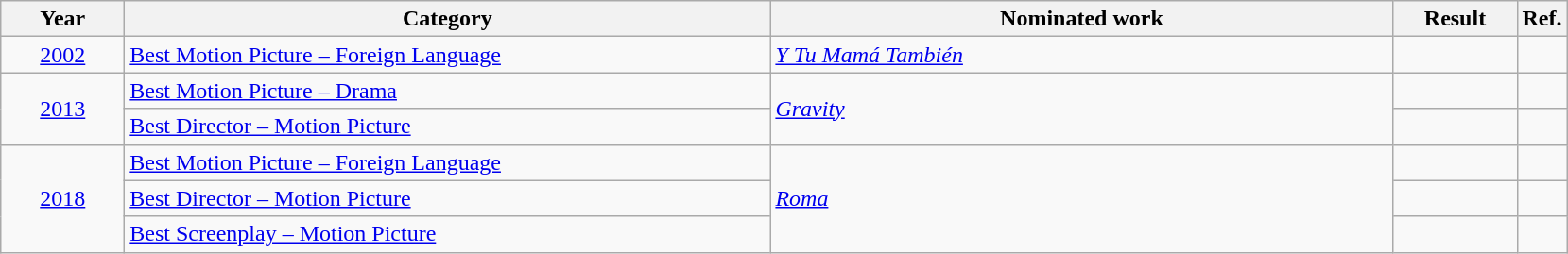<table class=wikitable>
<tr>
<th scope="col" style="width:5em;">Year</th>
<th scope="col" style="width:28em;">Category</th>
<th scope="col" style="width:27em;">Nominated work</th>
<th scope="col" style="width:5em;">Result</th>
<th>Ref.</th>
</tr>
<tr>
<td style="text-align:center;"><a href='#'>2002</a></td>
<td><a href='#'>Best Motion Picture – Foreign Language</a></td>
<td><em><a href='#'>Y Tu Mamá También</a></em></td>
<td></td>
<td style="text-align:center;"></td>
</tr>
<tr>
<td style="text-align:center;", rowspan="2"><a href='#'>2013</a></td>
<td><a href='#'>Best Motion Picture – Drama</a></td>
<td rowspan="2"><em><a href='#'>Gravity</a></em></td>
<td></td>
<td style="text-align:center;"></td>
</tr>
<tr>
<td><a href='#'>Best Director – Motion Picture</a></td>
<td></td>
<td style="text-align:center;"></td>
</tr>
<tr>
<td style="text-align:center;", rowspan="3"><a href='#'>2018</a></td>
<td><a href='#'>Best Motion Picture – Foreign Language</a></td>
<td rowspan="3"><em><a href='#'>Roma</a></em></td>
<td></td>
<td style="text-align:center;"></td>
</tr>
<tr>
<td><a href='#'>Best Director – Motion Picture</a></td>
<td></td>
<td style="text-align:center;"></td>
</tr>
<tr>
<td><a href='#'>Best Screenplay – Motion Picture</a></td>
<td></td>
<td style="text-align:center;"></td>
</tr>
</table>
